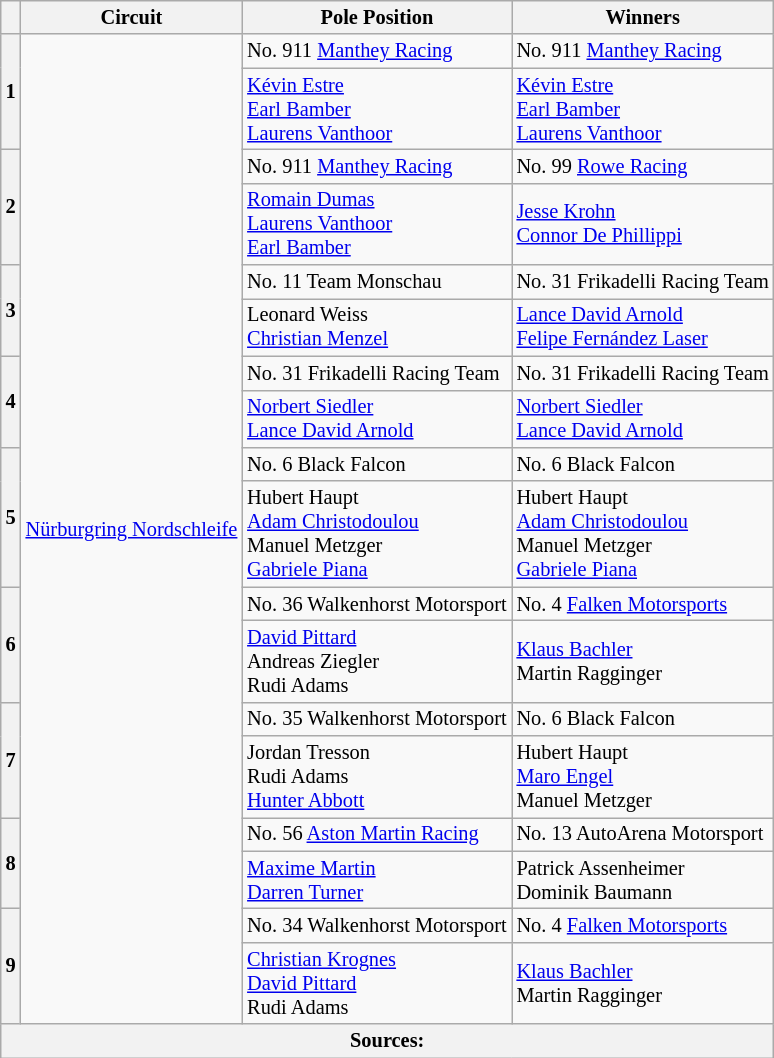<table class="wikitable" style="font-size: 85%;">
<tr>
<th></th>
<th>Circuit</th>
<th>Pole Position</th>
<th>Winners</th>
</tr>
<tr>
<th rowspan=2>1</th>
<td rowspan="18"> <a href='#'>Nürburgring Nordschleife</a></td>
<td>No. 911  <a href='#'>Manthey Racing</a></td>
<td>No. 911  <a href='#'>Manthey Racing</a></td>
</tr>
<tr>
<td> <a href='#'>Kévin Estre</a><br> <a href='#'>Earl Bamber</a><br> <a href='#'>Laurens Vanthoor</a></td>
<td> <a href='#'>Kévin Estre</a><br> <a href='#'>Earl Bamber</a><br> <a href='#'>Laurens Vanthoor</a></td>
</tr>
<tr>
<th rowspan=2>2</th>
<td>No. 911  <a href='#'>Manthey Racing</a></td>
<td>No. 99  <a href='#'>Rowe Racing</a></td>
</tr>
<tr>
<td> <a href='#'>Romain Dumas</a><br> <a href='#'>Laurens Vanthoor</a><br> <a href='#'>Earl Bamber</a></td>
<td> <a href='#'>Jesse Krohn</a><br> <a href='#'>Connor De Phillippi</a></td>
</tr>
<tr>
<th rowspan=2>3</th>
<td>No. 11  Team Monschau</td>
<td>No. 31  Frikadelli Racing Team</td>
</tr>
<tr>
<td> Leonard Weiss<br> <a href='#'>Christian Menzel</a></td>
<td> <a href='#'>Lance David Arnold</a><br> <a href='#'>Felipe Fernández Laser</a></td>
</tr>
<tr>
<th rowspan=2>4</th>
<td>No. 31  Frikadelli Racing Team</td>
<td>No. 31  Frikadelli Racing Team</td>
</tr>
<tr>
<td> <a href='#'>Norbert Siedler</a><br> <a href='#'>Lance David Arnold</a></td>
<td> <a href='#'>Norbert Siedler</a><br> <a href='#'>Lance David Arnold</a></td>
</tr>
<tr>
<th rowspan=2>5</th>
<td>No. 6  Black Falcon</td>
<td>No. 6  Black Falcon</td>
</tr>
<tr>
<td> Hubert Haupt<br> <a href='#'>Adam Christodoulou</a><br> Manuel Metzger<br> <a href='#'>Gabriele Piana</a></td>
<td> Hubert Haupt<br> <a href='#'>Adam Christodoulou</a><br> Manuel Metzger<br> <a href='#'>Gabriele Piana</a></td>
</tr>
<tr>
<th rowspan=2>6</th>
<td>No. 36  Walkenhorst Motorsport</td>
<td>No. 4  <a href='#'>Falken Motorsports</a></td>
</tr>
<tr>
<td> <a href='#'>David Pittard</a><br> Andreas Ziegler<br> Rudi Adams</td>
<td> <a href='#'>Klaus Bachler</a><br> Martin Ragginger</td>
</tr>
<tr>
<th rowspan=2>7</th>
<td>No. 35  Walkenhorst Motorsport</td>
<td>No. 6  Black Falcon</td>
</tr>
<tr>
<td> Jordan Tresson<br> Rudi Adams<br> <a href='#'>Hunter Abbott</a></td>
<td> Hubert Haupt<br> <a href='#'>Maro Engel</a><br> Manuel Metzger</td>
</tr>
<tr>
<th rowspan=2>8</th>
<td>No. 56  <a href='#'>Aston Martin Racing</a></td>
<td>No. 13  AutoArena Motorsport</td>
</tr>
<tr>
<td> <a href='#'>Maxime Martin</a><br> <a href='#'>Darren Turner</a></td>
<td> Patrick Assenheimer<br> Dominik Baumann</td>
</tr>
<tr>
<th rowspan=2>9</th>
<td>No. 34  Walkenhorst Motorsport</td>
<td>No. 4  <a href='#'>Falken Motorsports</a></td>
</tr>
<tr>
<td> <a href='#'>Christian Krognes</a><br> <a href='#'>David Pittard</a><br> Rudi Adams</td>
<td> <a href='#'>Klaus Bachler</a><br> Martin Ragginger</td>
</tr>
<tr>
<th colspan=4>Sources:</th>
</tr>
</table>
